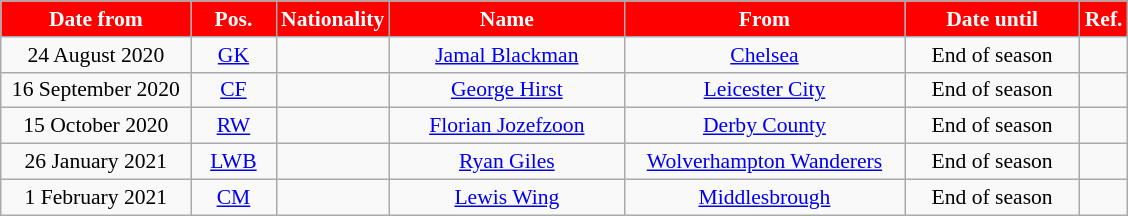<table class="wikitable"  style="text-align:center; font-size:90%; ">
<tr>
<th style="background:#FF0000; color:white; width:120px;">Date from</th>
<th style="background:#FF0000; color:white; width:50px;">Pos.</th>
<th style="background:#FF0000; color:white; width:50px;">Nationality</th>
<th style="background:#FF0000; color:white; width:150px;">Name</th>
<th style="background:#FF0000; color:white; width:180px;">From</th>
<th style="background:#FF0000; color:white; width:110px;">Date until</th>
<th style="background:#FF0000; color:white; width:25px;">Ref.</th>
</tr>
<tr>
<td>24 August 2020</td>
<td><a href='#'>GK</a></td>
<td></td>
<td><a href='#'>Jamal Blackman</a></td>
<td> <a href='#'>Chelsea</a></td>
<td>End of season</td>
<td></td>
</tr>
<tr>
<td>16 September 2020</td>
<td><a href='#'>CF</a></td>
<td></td>
<td><a href='#'>George Hirst</a></td>
<td> <a href='#'>Leicester City</a></td>
<td>End of season</td>
<td></td>
</tr>
<tr>
<td>15 October 2020</td>
<td><a href='#'>RW</a></td>
<td></td>
<td><a href='#'>Florian Jozefzoon</a></td>
<td> <a href='#'>Derby County</a></td>
<td>End of season</td>
<td></td>
</tr>
<tr>
<td>26 January 2021</td>
<td><a href='#'>LWB</a></td>
<td></td>
<td><a href='#'>Ryan Giles</a></td>
<td> <a href='#'>Wolverhampton Wanderers</a></td>
<td>End of season</td>
<td></td>
</tr>
<tr>
<td>1 February 2021</td>
<td><a href='#'>CM</a></td>
<td></td>
<td><a href='#'>Lewis Wing</a></td>
<td> <a href='#'>Middlesbrough</a></td>
<td>End of season</td>
<td></td>
</tr>
</table>
